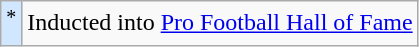<table class="wikitable">
<tr>
<td style="background-color:#D0E7FF" align="center"><sup>*</sup></td>
<td colspan="5">Inducted into <a href='#'>Pro Football Hall of Fame</a></td>
</tr>
</table>
